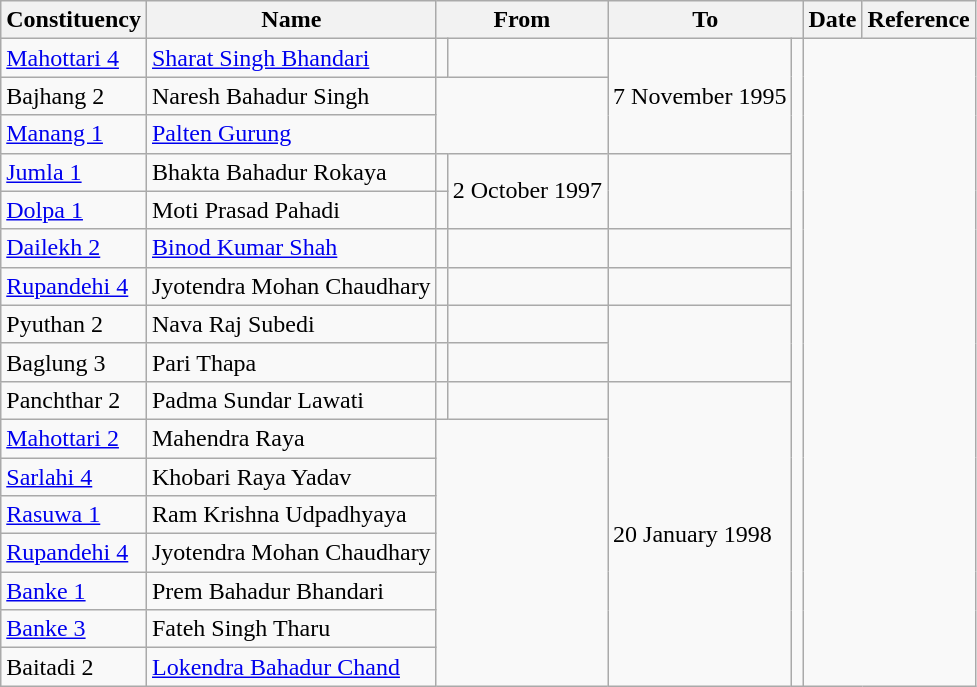<table class="wikitable">
<tr>
<th>Constituency</th>
<th>Name</th>
<th colspan="2">From</th>
<th colspan="2">To</th>
<th>Date</th>
<th>Reference</th>
</tr>
<tr>
<td><a href='#'>Mahottari 4</a></td>
<td><a href='#'>Sharat Singh Bhandari</a></td>
<td></td>
<td></td>
<td rowspan="3">7 November 1995</td>
<td rowspan="17"></td>
</tr>
<tr>
<td>Bajhang 2</td>
<td>Naresh Bahadur Singh</td>
</tr>
<tr>
<td><a href='#'>Manang 1</a></td>
<td><a href='#'>Palten Gurung</a></td>
</tr>
<tr>
<td><a href='#'>Jumla 1</a></td>
<td>Bhakta Bahadur Rokaya</td>
<td></td>
<td rowspan="2">2 October 1997</td>
</tr>
<tr>
<td><a href='#'>Dolpa 1</a></td>
<td>Moti Prasad Pahadi</td>
<td></td>
</tr>
<tr>
<td><a href='#'>Dailekh 2</a></td>
<td><a href='#'>Binod Kumar Shah</a></td>
<td></td>
<td></td>
<td></td>
</tr>
<tr>
<td><a href='#'>Rupandehi 4</a></td>
<td>Jyotendra Mohan Chaudhary</td>
<td></td>
<td></td>
<td></td>
</tr>
<tr>
<td>Pyuthan 2</td>
<td>Nava Raj Subedi</td>
<td></td>
<td></td>
</tr>
<tr>
<td>Baglung 3</td>
<td>Pari Thapa</td>
<td></td>
<td></td>
</tr>
<tr>
<td>Panchthar 2</td>
<td>Padma Sundar Lawati</td>
<td></td>
<td></td>
<td rowspan="8">20 January 1998</td>
</tr>
<tr>
<td><a href='#'>Mahottari 2</a></td>
<td>Mahendra Raya</td>
</tr>
<tr>
<td><a href='#'>Sarlahi 4</a></td>
<td>Khobari Raya Yadav</td>
</tr>
<tr>
<td><a href='#'>Rasuwa 1</a></td>
<td>Ram Krishna Udpadhyaya</td>
</tr>
<tr>
<td><a href='#'>Rupandehi 4</a></td>
<td>Jyotendra Mohan Chaudhary</td>
</tr>
<tr>
<td><a href='#'>Banke 1</a></td>
<td>Prem Bahadur Bhandari</td>
</tr>
<tr>
<td><a href='#'>Banke 3</a></td>
<td>Fateh Singh Tharu</td>
</tr>
<tr>
<td>Baitadi 2</td>
<td><a href='#'>Lokendra Bahadur Chand</a></td>
</tr>
</table>
